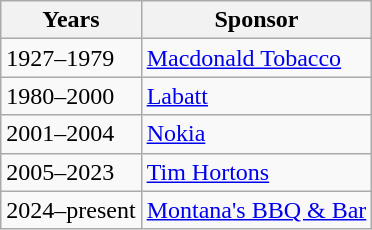<table class="wikitable">
<tr>
<th scope="col">Years</th>
<th scope="col">Sponsor</th>
</tr>
<tr>
<td>1927–1979</td>
<td><a href='#'>Macdonald Tobacco</a></td>
</tr>
<tr>
<td>1980–2000</td>
<td><a href='#'>Labatt</a></td>
</tr>
<tr>
<td>2001–2004</td>
<td><a href='#'>Nokia</a></td>
</tr>
<tr>
<td>2005–2023</td>
<td><a href='#'>Tim Hortons</a></td>
</tr>
<tr>
<td>2024–present</td>
<td><a href='#'>Montana's BBQ & Bar</a></td>
</tr>
</table>
